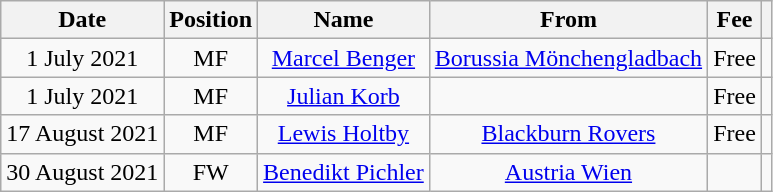<table class="wikitable" style="text-align:center;">
<tr>
<th>Date</th>
<th>Position</th>
<th>Name</th>
<th>From</th>
<th>Fee</th>
<th></th>
</tr>
<tr>
<td>1 July 2021</td>
<td>MF</td>
<td><a href='#'>Marcel Benger</a></td>
<td><a href='#'>Borussia Mönchengladbach</a></td>
<td>Free</td>
<td></td>
</tr>
<tr>
<td>1 July 2021</td>
<td>MF</td>
<td><a href='#'>Julian Korb</a></td>
<td></td>
<td>Free</td>
<td></td>
</tr>
<tr>
<td>17 August 2021</td>
<td>MF</td>
<td><a href='#'>Lewis Holtby</a></td>
<td><a href='#'>Blackburn Rovers</a></td>
<td>Free</td>
<td></td>
</tr>
<tr>
<td>30 August 2021</td>
<td>FW</td>
<td><a href='#'>Benedikt Pichler</a></td>
<td><a href='#'>Austria Wien</a></td>
<td></td>
<td></td>
</tr>
</table>
